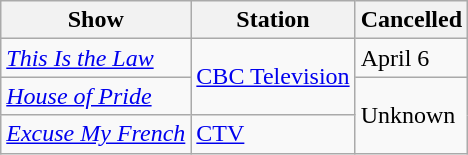<table class="wikitable">
<tr>
<th>Show</th>
<th>Station</th>
<th>Cancelled</th>
</tr>
<tr>
<td><em><a href='#'>This Is the Law</a></em></td>
<td rowspan="2"><a href='#'>CBC Television</a></td>
<td>April 6</td>
</tr>
<tr>
<td><em><a href='#'>House of Pride</a></em></td>
<td rowspan="2">Unknown</td>
</tr>
<tr>
<td><em><a href='#'>Excuse My French</a></em></td>
<td><a href='#'>CTV</a></td>
</tr>
</table>
